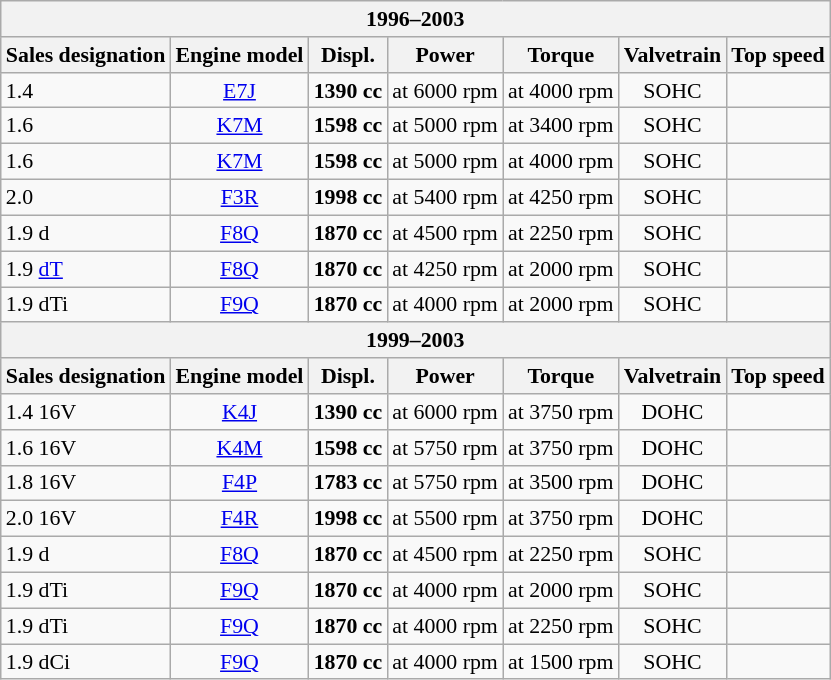<table class="wikitable" style="text-align:center; font-size:91%;">
<tr>
<th colspan="7">1996–2003</th>
</tr>
<tr>
<th>Sales designation</th>
<th>Engine model</th>
<th>Displ.</th>
<th>Power</th>
<th>Torque</th>
<th>Valvetrain</th>
<th>Top speed</th>
</tr>
<tr>
<td style="text-align:left;">1.4</td>
<td><a href='#'>E7J</a></td>
<td><strong>1390 cc</strong></td>
<td> at 6000 rpm</td>
<td> at 4000 rpm</td>
<td>SOHC</td>
<td></td>
</tr>
<tr>
<td style="text-align:left;">1.6</td>
<td><a href='#'>K7M</a></td>
<td><strong>1598 cc</strong></td>
<td> at 5000 rpm</td>
<td> at 3400 rpm</td>
<td>SOHC</td>
<td></td>
</tr>
<tr>
<td style="text-align:left;">1.6</td>
<td><a href='#'>K7M</a></td>
<td><strong>1598 cc</strong></td>
<td> at 5000 rpm</td>
<td> at 4000 rpm</td>
<td>SOHC</td>
<td></td>
</tr>
<tr>
<td style="text-align:left;">2.0</td>
<td><a href='#'>F3R</a></td>
<td><strong>1998 cc</strong></td>
<td> at 5400 rpm</td>
<td> at 4250 rpm</td>
<td>SOHC</td>
<td></td>
</tr>
<tr>
<td style="text-align:left;">1.9 d</td>
<td><a href='#'>F8Q</a></td>
<td><strong>1870 cc</strong></td>
<td> at 4500 rpm</td>
<td> at 2250 rpm</td>
<td>SOHC</td>
<td></td>
</tr>
<tr>
<td style="text-align:left;">1.9 <a href='#'>dT</a></td>
<td><a href='#'>F8Q</a></td>
<td><strong>1870 cc</strong></td>
<td> at 4250 rpm</td>
<td> at 2000 rpm</td>
<td>SOHC</td>
<td></td>
</tr>
<tr>
<td style="text-align:left;">1.9 dTi</td>
<td><a href='#'>F9Q</a></td>
<td><strong>1870 cc</strong></td>
<td> at 4000 rpm</td>
<td> at 2000 rpm</td>
<td>SOHC</td>
<td></td>
</tr>
<tr>
<th colspan="7">1999–2003</th>
</tr>
<tr>
<th>Sales designation</th>
<th>Engine model</th>
<th>Displ.</th>
<th>Power</th>
<th>Torque</th>
<th>Valvetrain</th>
<th>Top speed</th>
</tr>
<tr>
<td style="text-align:left;">1.4 16V</td>
<td><a href='#'>K4J</a></td>
<td><strong>1390 cc</strong></td>
<td> at 6000 rpm</td>
<td> at 3750 rpm</td>
<td>DOHC</td>
<td></td>
</tr>
<tr>
<td style="text-align:left;">1.6 16V</td>
<td><a href='#'>K4M</a></td>
<td><strong>1598 cc</strong></td>
<td> at 5750 rpm</td>
<td> at 3750 rpm</td>
<td>DOHC</td>
<td></td>
</tr>
<tr>
<td style="text-align:left;">1.8 16V</td>
<td><a href='#'>F4P</a></td>
<td><strong>1783 cc</strong></td>
<td> at 5750 rpm</td>
<td> at 3500 rpm</td>
<td>DOHC</td>
<td></td>
</tr>
<tr>
<td style="text-align:left;">2.0 16V</td>
<td><a href='#'>F4R</a></td>
<td><strong>1998 cc</strong></td>
<td> at 5500 rpm</td>
<td> at 3750 rpm</td>
<td>DOHC</td>
<td></td>
</tr>
<tr>
<td style="text-align:left;">1.9 d</td>
<td><a href='#'>F8Q</a></td>
<td><strong>1870 cc</strong></td>
<td> at 4500 rpm</td>
<td> at 2250 rpm</td>
<td>SOHC</td>
<td></td>
</tr>
<tr>
<td style="text-align:left;">1.9 dTi</td>
<td><a href='#'>F9Q</a></td>
<td><strong>1870 cc</strong></td>
<td> at 4000 rpm</td>
<td> at 2000 rpm</td>
<td>SOHC</td>
<td></td>
</tr>
<tr>
<td style="text-align:left;">1.9 dTi</td>
<td><a href='#'>F9Q</a></td>
<td><strong>1870 cc</strong></td>
<td> at 4000 rpm</td>
<td> at 2250 rpm</td>
<td>SOHC</td>
<td></td>
</tr>
<tr>
<td style="text-align:left;">1.9 dCi</td>
<td><a href='#'>F9Q</a></td>
<td><strong>1870 cc</strong></td>
<td> at 4000 rpm</td>
<td> at 1500 rpm</td>
<td>SOHC</td>
<td></td>
</tr>
</table>
